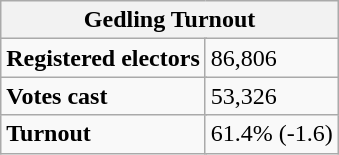<table class="wikitable" border="1">
<tr>
<th colspan="5">Gedling Turnout</th>
</tr>
<tr>
<td colspan="2"><strong>Registered electors</strong></td>
<td colspan="3">86,806</td>
</tr>
<tr>
<td colspan="2"><strong>Votes cast</strong></td>
<td colspan="3">53,326</td>
</tr>
<tr>
<td colspan="2"><strong>Turnout</strong></td>
<td colspan="3">61.4% (-1.6)</td>
</tr>
</table>
